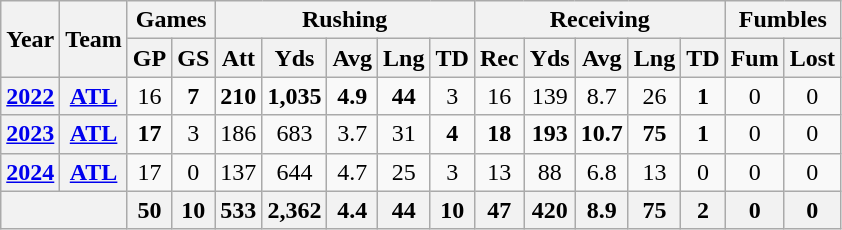<table class="wikitable" style="text-align: center;">
<tr>
<th rowspan="2">Year</th>
<th rowspan="2">Team</th>
<th colspan="2">Games</th>
<th colspan="5">Rushing</th>
<th colspan="5">Receiving</th>
<th colspan="2">Fumbles</th>
</tr>
<tr>
<th>GP</th>
<th>GS</th>
<th>Att</th>
<th>Yds</th>
<th>Avg</th>
<th>Lng</th>
<th>TD</th>
<th>Rec</th>
<th>Yds</th>
<th>Avg</th>
<th>Lng</th>
<th>TD</th>
<th>Fum</th>
<th>Lost</th>
</tr>
<tr>
<th><a href='#'>2022</a></th>
<th><a href='#'>ATL</a></th>
<td>16</td>
<td><strong>7</strong></td>
<td><strong>210</strong></td>
<td><strong>1,035</strong></td>
<td><strong>4.9</strong></td>
<td><strong>44</strong></td>
<td>3</td>
<td>16</td>
<td>139</td>
<td>8.7</td>
<td>26</td>
<td><strong>1</strong></td>
<td>0</td>
<td>0</td>
</tr>
<tr>
<th><a href='#'>2023</a></th>
<th><a href='#'>ATL</a></th>
<td><strong>17</strong></td>
<td>3</td>
<td>186</td>
<td>683</td>
<td>3.7</td>
<td>31</td>
<td><strong>4</strong></td>
<td><strong>18</strong></td>
<td><strong>193</strong></td>
<td><strong>10.7</strong></td>
<td><strong>75</strong></td>
<td><strong>1</strong></td>
<td>0</td>
<td>0</td>
</tr>
<tr>
<th><a href='#'>2024</a></th>
<th><a href='#'>ATL</a></th>
<td>17</td>
<td>0</td>
<td>137</td>
<td>644</td>
<td>4.7</td>
<td>25</td>
<td>3</td>
<td>13</td>
<td>88</td>
<td>6.8</td>
<td>13</td>
<td>0</td>
<td>0</td>
<td>0</td>
</tr>
<tr>
<th colspan="2"></th>
<th>50</th>
<th>10</th>
<th>533</th>
<th>2,362</th>
<th>4.4</th>
<th>44</th>
<th>10</th>
<th>47</th>
<th>420</th>
<th>8.9</th>
<th>75</th>
<th>2</th>
<th>0</th>
<th>0</th>
</tr>
</table>
